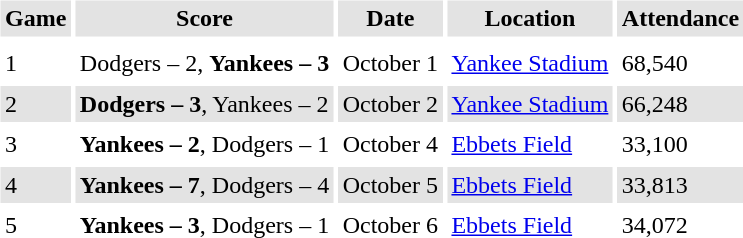<table border="0" cellspacing="3" cellpadding="3">
<tr style="background: #e3e3e3;">
<th>Game</th>
<th>Score</th>
<th>Date</th>
<th>Location</th>
<th>Attendance</th>
</tr>
<tr style="background: #e3e3e3;">
</tr>
<tr>
<td>1</td>
<td>Dodgers – 2, <strong>Yankees – 3</strong></td>
<td>October 1</td>
<td><a href='#'>Yankee Stadium</a></td>
<td>68,540</td>
</tr>
<tr style="background: #e3e3e3;">
<td>2</td>
<td><strong>Dodgers – 3</strong>, Yankees – 2</td>
<td>October 2</td>
<td><a href='#'>Yankee Stadium</a></td>
<td>66,248</td>
</tr>
<tr>
<td>3</td>
<td><strong>Yankees – 2</strong>, Dodgers – 1</td>
<td>October 4</td>
<td><a href='#'>Ebbets Field</a></td>
<td>33,100</td>
</tr>
<tr style="background: #e3e3e3;">
<td>4</td>
<td><strong>Yankees – 7</strong>, Dodgers – 4</td>
<td>October 5</td>
<td><a href='#'>Ebbets Field</a></td>
<td>33,813</td>
</tr>
<tr>
<td>5</td>
<td><strong>Yankees – 3</strong>, Dodgers – 1</td>
<td>October 6</td>
<td><a href='#'>Ebbets Field</a></td>
<td>34,072</td>
</tr>
<tr style="background: #e3e3e3;">
</tr>
</table>
